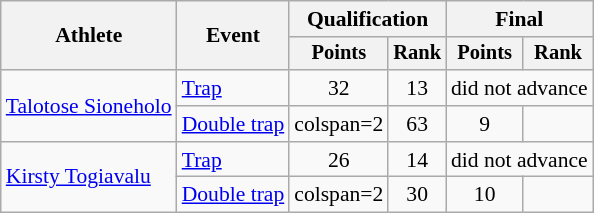<table class="wikitable" style="font-size:90%">
<tr>
<th rowspan=2>Athlete</th>
<th rowspan=2>Event</th>
<th colspan=2>Qualification</th>
<th colspan=2>Final</th>
</tr>
<tr style="font-size:95%">
<th>Points</th>
<th>Rank</th>
<th>Points</th>
<th>Rank</th>
</tr>
<tr align=center>
<td align=left rowspan=2><a href='#'>Talotose Sioneholo</a></td>
<td align=left><a href='#'>Trap</a></td>
<td>32</td>
<td>13</td>
<td colspan=2>did not advance</td>
</tr>
<tr align=center>
<td align=left><a href='#'>Double trap</a></td>
<td>colspan=2 </td>
<td>63</td>
<td>9</td>
</tr>
<tr align=center>
<td align=left rowspan=2><a href='#'>Kirsty Togiavalu</a></td>
<td align=left><a href='#'>Trap</a></td>
<td>26</td>
<td>14</td>
<td colspan=2>did not advance</td>
</tr>
<tr align=center>
<td align=left><a href='#'>Double trap</a></td>
<td>colspan=2 </td>
<td>30</td>
<td>10</td>
</tr>
</table>
